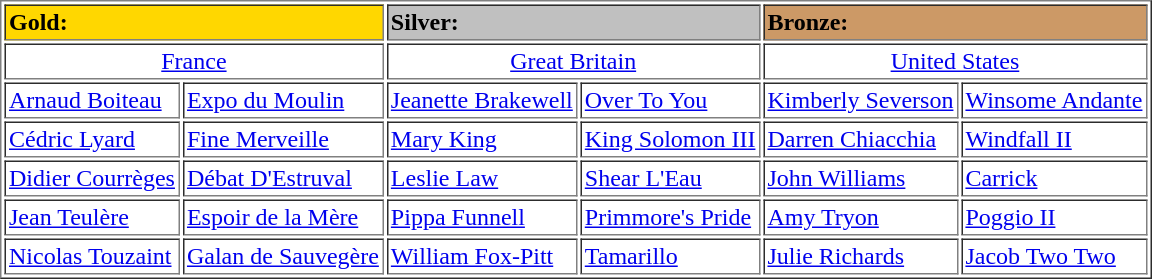<table border="1" Cellpadding="2">
<tr>
<td !align="center" bgcolor="gold" colspan=2><strong>Gold:</strong></td>
<td !align="center" bgcolor="silver" colspan=2><strong>Silver:</strong></td>
<td !align="center" bgcolor="CC9966" colspan=2><strong>Bronze:</strong></td>
</tr>
<tr>
<td colspan=2 align=center> <a href='#'>France</a></td>
<td colspan=2 align=center> <a href='#'>Great Britain</a></td>
<td colspan=2 align=center> <a href='#'>United States</a></td>
</tr>
<tr>
<td><a href='#'>Arnaud Boiteau</a></td>
<td><a href='#'>Expo du Moulin</a></td>
<td><a href='#'>Jeanette Brakewell</a></td>
<td><a href='#'>Over To You</a></td>
<td><a href='#'>Kimberly Severson</a></td>
<td><a href='#'>Winsome Andante</a></td>
</tr>
<tr>
<td><a href='#'>Cédric Lyard</a></td>
<td><a href='#'>Fine Merveille</a></td>
<td><a href='#'>Mary King</a></td>
<td><a href='#'>King Solomon III</a></td>
<td><a href='#'>Darren Chiacchia</a></td>
<td><a href='#'>Windfall II</a></td>
</tr>
<tr>
<td><a href='#'>Didier Courrèges</a></td>
<td><a href='#'>Débat D'Estruval</a></td>
<td><a href='#'>Leslie Law</a></td>
<td><a href='#'>Shear L'Eau</a></td>
<td><a href='#'>John Williams</a></td>
<td><a href='#'>Carrick</a></td>
</tr>
<tr>
<td><a href='#'>Jean Teulère</a></td>
<td><a href='#'>Espoir de la Mère</a></td>
<td><a href='#'>Pippa Funnell</a></td>
<td><a href='#'>Primmore's Pride</a></td>
<td><a href='#'>Amy Tryon</a></td>
<td><a href='#'>Poggio II</a></td>
</tr>
<tr>
<td><a href='#'>Nicolas Touzaint</a></td>
<td><a href='#'>Galan de Sauvegère</a></td>
<td><a href='#'>William Fox-Pitt</a></td>
<td><a href='#'>Tamarillo</a></td>
<td><a href='#'>Julie Richards</a></td>
<td><a href='#'>Jacob Two Two</a></td>
</tr>
</table>
